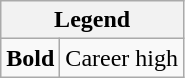<table class="wikitable mw-collapsible mw-collapsed">
<tr>
<th colspan="2">Legend</th>
</tr>
<tr>
<td><strong>Bold</strong></td>
<td>Career high</td>
</tr>
</table>
